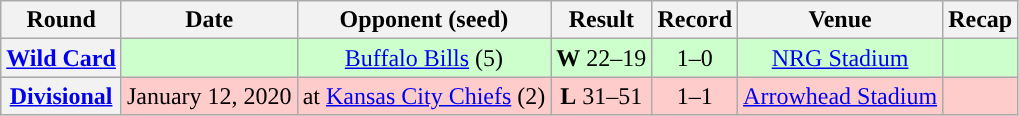<table class="wikitable" style="text-align:center">
<tr>
<th>Round</th>
<th>Date</th>
<th>Opponent (seed)</th>
<th>Result</th>
<th>Record</th>
<th>Venue</th>
<th>Recap</th>
</tr>
<tr style="background:#cfc">
<th><a href='#'>Wild Card</a></th>
<td></td>
<td><a href='#'>Buffalo Bills</a> (5)</td>
<td><strong>W</strong> 22–19 </td>
<td>1–0</td>
<td><a href='#'>NRG Stadium</a></td>
<td></td>
</tr>
<tr style="background:#fcc">
<th><a href='#'>Divisional</a></th>
<td>January 12, 2020</td>
<td>at <a href='#'>Kansas City Chiefs</a> (2)</td>
<td><strong>L</strong> 31–51</td>
<td>1–1</td>
<td><a href='#'>Arrowhead Stadium</a></td>
<td></td>
</tr>
</table>
